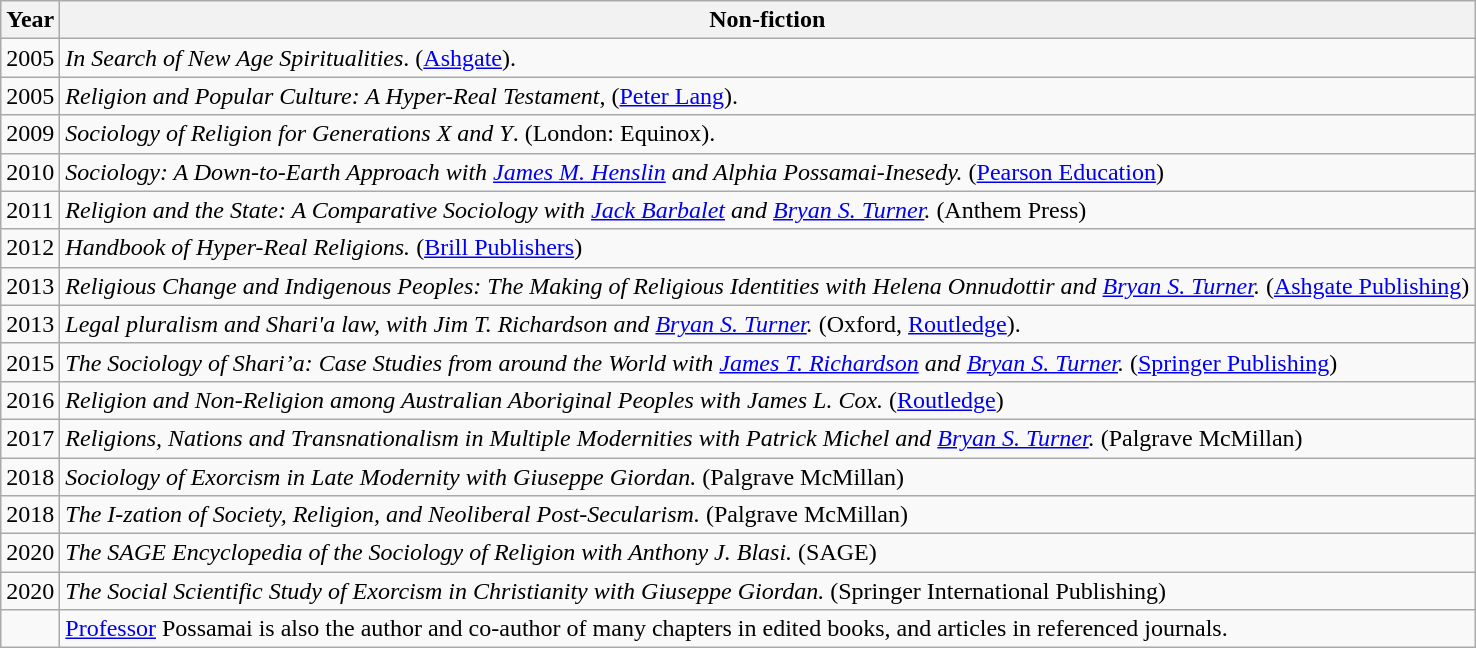<table class="wikitable">
<tr>
<th>Year</th>
<th>Non-fiction</th>
</tr>
<tr>
<td>2005</td>
<td><em>In Search of New Age Spiritualities</em>. (<a href='#'>Ashgate</a>).</td>
</tr>
<tr>
<td>2005</td>
<td><em>Religion and Popular Culture: A Hyper-Real Testament</em>, (<a href='#'>Peter Lang</a>).</td>
</tr>
<tr>
<td>2009</td>
<td><em>Sociology of Religion for Generations X and Y</em>. (London: Equinox).</td>
</tr>
<tr>
<td>2010</td>
<td><em>Sociology: A Down-to-Earth Approach with <a href='#'>James M. Henslin</a> and Alphia Possamai-Inesedy.</em> (<a href='#'>Pearson Education</a>)</td>
</tr>
<tr>
<td>2011</td>
<td><em>Religion and the State: A Comparative Sociology with <a href='#'>Jack Barbalet</a> and <a href='#'>Bryan S. Turner</a>.</em> (Anthem Press)</td>
</tr>
<tr>
<td>2012</td>
<td><em>Handbook of Hyper-Real Religions.</em> (<a href='#'>Brill Publishers</a>)</td>
</tr>
<tr>
<td>2013</td>
<td><em>Religious Change and Indigenous Peoples: The Making of Religious Identities with Helena Onnudottir and <a href='#'>Bryan S. Turner</a>.</em> (<a href='#'>Ashgate Publishing</a>)</td>
</tr>
<tr>
<td>2013</td>
<td><em>Legal pluralism and Shari'a law, with Jim T. Richardson and <a href='#'>Bryan S. Turner</a>.</em> (Oxford, <a href='#'>Routledge</a>).</td>
</tr>
<tr>
<td>2015</td>
<td><em>The Sociology of Shari’a: Case Studies from around the World with <a href='#'>James T. Richardson</a> and <a href='#'>Bryan S. Turner</a>.</em> (<a href='#'>Springer Publishing</a>)</td>
</tr>
<tr>
<td>2016</td>
<td><em>Religion and Non-Religion among Australian Aboriginal Peoples with James L. Cox.</em> (<a href='#'>Routledge</a>)</td>
</tr>
<tr>
<td>2017</td>
<td><em>Religions, Nations and Transnationalism in Multiple Modernities with Patrick Michel and <a href='#'>Bryan S. Turner</a>.</em> (Palgrave McMillan)</td>
</tr>
<tr>
<td>2018</td>
<td><em>Sociology of Exorcism in Late Modernity with Giuseppe Giordan.</em> (Palgrave McMillan)</td>
</tr>
<tr>
<td>2018</td>
<td><em>The I-zation of Society, Religion, and Neoliberal Post-Secularism.</em> (Palgrave McMillan)</td>
</tr>
<tr>
<td>2020</td>
<td><em>The SAGE Encyclopedia of the Sociology of Religion with Anthony J. Blasi.</em> (SAGE)</td>
</tr>
<tr>
<td>2020</td>
<td><em>The Social Scientific Study of Exorcism in Christianity with Giuseppe Giordan.</em> (Springer International Publishing)</td>
</tr>
<tr>
<td></td>
<td><a href='#'>Professor</a> Possamai is also the author and co-author of many chapters in edited books, and articles in referenced journals.</td>
</tr>
</table>
